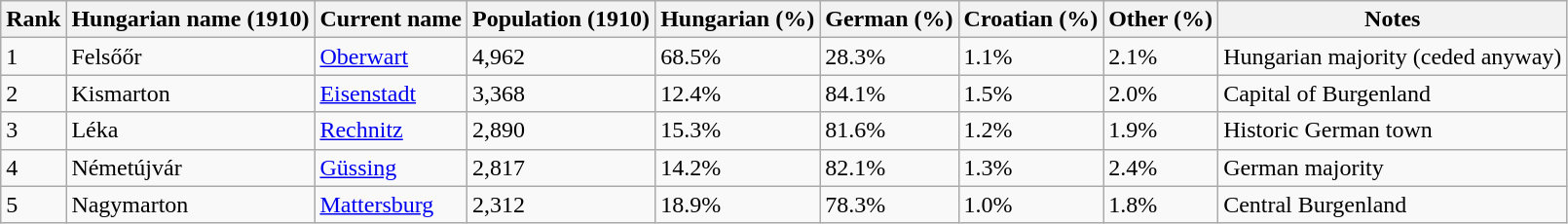<table class="wikitable sortable">
<tr>
<th>Rank</th>
<th>Hungarian name (1910)</th>
<th>Current name</th>
<th>Population (1910)</th>
<th>Hungarian (%)</th>
<th>German (%)</th>
<th>Croatian (%)</th>
<th>Other (%)</th>
<th class="unsortable">Notes</th>
</tr>
<tr>
<td>1</td>
<td>Felsőőr</td>
<td><a href='#'>Oberwart</a></td>
<td>4,962</td>
<td>68.5%</td>
<td>28.3%</td>
<td>1.1%</td>
<td>2.1%</td>
<td>Hungarian majority (ceded anyway)</td>
</tr>
<tr>
<td>2</td>
<td>Kismarton</td>
<td><a href='#'>Eisenstadt</a></td>
<td>3,368</td>
<td>12.4%</td>
<td>84.1%</td>
<td>1.5%</td>
<td>2.0%</td>
<td>Capital of Burgenland</td>
</tr>
<tr>
<td>3</td>
<td>Léka</td>
<td><a href='#'>Rechnitz</a></td>
<td>2,890</td>
<td>15.3%</td>
<td>81.6%</td>
<td>1.2%</td>
<td>1.9%</td>
<td>Historic German town</td>
</tr>
<tr>
<td>4</td>
<td>Németújvár</td>
<td><a href='#'>Güssing</a></td>
<td>2,817</td>
<td>14.2%</td>
<td>82.1%</td>
<td>1.3%</td>
<td>2.4%</td>
<td>German majority</td>
</tr>
<tr>
<td>5</td>
<td>Nagymarton</td>
<td><a href='#'>Mattersburg</a></td>
<td>2,312</td>
<td>18.9%</td>
<td>78.3%</td>
<td>1.0%</td>
<td>1.8%</td>
<td>Central Burgenland</td>
</tr>
</table>
